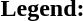<table class="toccolours" style="font-size:100%; white-space:nowrap;">
<tr>
<td><strong>Legend:</strong></td>
<td>      </td>
</tr>
<tr>
<td></td>
</tr>
<tr>
<td></td>
</tr>
<tr>
<td></td>
</tr>
</table>
